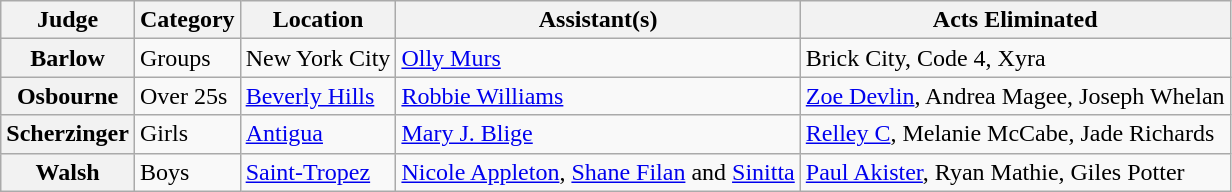<table class="wikitable plainrowheaders">
<tr>
<th>Judge</th>
<th>Category</th>
<th>Location</th>
<th>Assistant(s)</th>
<th>Acts Eliminated</th>
</tr>
<tr>
<th scope="row">Barlow</th>
<td>Groups</td>
<td>New York City</td>
<td><a href='#'>Olly Murs</a></td>
<td>Brick City, Code 4, Xyra</td>
</tr>
<tr>
<th scope="row">Osbourne</th>
<td>Over 25s</td>
<td><a href='#'>Beverly Hills</a></td>
<td><a href='#'>Robbie Williams</a></td>
<td><a href='#'>Zoe Devlin</a>, Andrea Magee, Joseph Whelan</td>
</tr>
<tr>
<th scope="row">Scherzinger</th>
<td>Girls</td>
<td><a href='#'>Antigua</a></td>
<td><a href='#'>Mary J. Blige</a></td>
<td><a href='#'>Relley C</a>, Melanie McCabe, Jade Richards</td>
</tr>
<tr>
<th scope="row">Walsh</th>
<td>Boys</td>
<td><a href='#'>Saint-Tropez</a></td>
<td><a href='#'>Nicole Appleton</a>, <a href='#'>Shane Filan</a> and <a href='#'>Sinitta</a></td>
<td><a href='#'>Paul Akister</a>, Ryan Mathie, Giles Potter</td>
</tr>
</table>
